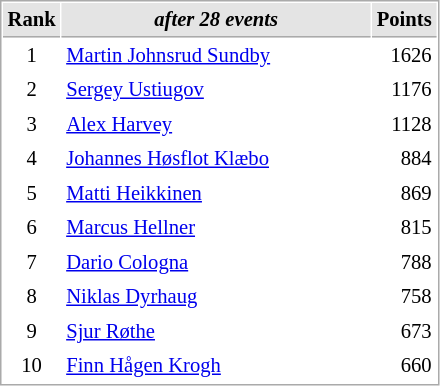<table cellspacing="1" cellpadding="3" style="border:1px solid #AAAAAA;font-size:86%">
<tr style="background-color: #E4E4E4;">
<th style="border-bottom:1px solid #AAAAAA" width=10>Rank</th>
<th style="border-bottom:1px solid #AAAAAA" width=200><em>after 28 events</em></th>
<th style="border-bottom:1px solid #AAAAAA" width=20 align=right>Points</th>
</tr>
<tr>
<td align=center>1</td>
<td> <a href='#'>Martin Johnsrud Sundby</a></td>
<td align=right>1626</td>
</tr>
<tr>
<td align=center>2</td>
<td> <a href='#'>Sergey Ustiugov</a></td>
<td align=right>1176</td>
</tr>
<tr>
<td align=center>3</td>
<td> <a href='#'>Alex Harvey</a></td>
<td align=right>1128</td>
</tr>
<tr>
<td align=center>4</td>
<td> <a href='#'>Johannes Høsflot Klæbo</a></td>
<td align=right>884</td>
</tr>
<tr>
<td align=center>5</td>
<td> <a href='#'>Matti Heikkinen</a></td>
<td align=right>869</td>
</tr>
<tr>
<td align=center>6</td>
<td> <a href='#'>Marcus Hellner</a></td>
<td align=right>815</td>
</tr>
<tr>
<td align=center>7</td>
<td> <a href='#'>Dario Cologna</a></td>
<td align=right>788</td>
</tr>
<tr>
<td align=center>8</td>
<td> <a href='#'>Niklas Dyrhaug</a></td>
<td align=right>758</td>
</tr>
<tr>
<td align=center>9</td>
<td> <a href='#'>Sjur Røthe</a></td>
<td align=right>673</td>
</tr>
<tr>
<td align=center>10</td>
<td> <a href='#'>Finn Hågen Krogh</a></td>
<td align=right>660</td>
</tr>
</table>
